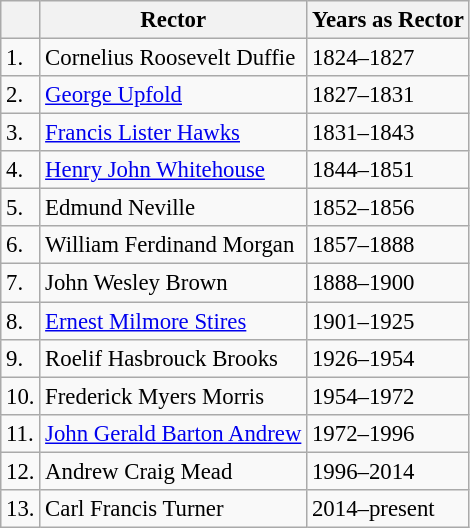<table class="wikitable" style="font-size: 95%;">
<tr>
<th></th>
<th>Rector</th>
<th>Years as Rector</th>
</tr>
<tr>
<td>1.</td>
<td>Cornelius Roosevelt Duffie</td>
<td>1824–1827</td>
</tr>
<tr>
<td>2.</td>
<td><a href='#'>George Upfold</a></td>
<td>1827–1831</td>
</tr>
<tr>
<td>3.</td>
<td><a href='#'>Francis Lister Hawks</a></td>
<td>1831–1843</td>
</tr>
<tr>
<td>4.</td>
<td><a href='#'>Henry John Whitehouse</a></td>
<td>1844–1851</td>
</tr>
<tr>
<td>5.</td>
<td>Edmund Neville</td>
<td>1852–1856</td>
</tr>
<tr>
<td>6.</td>
<td>William Ferdinand Morgan</td>
<td>1857–1888</td>
</tr>
<tr>
<td>7.</td>
<td>John Wesley Brown</td>
<td>1888–1900</td>
</tr>
<tr>
<td>8.</td>
<td><a href='#'>Ernest Milmore Stires</a></td>
<td>1901–1925</td>
</tr>
<tr>
<td>9.</td>
<td>Roelif Hasbrouck Brooks</td>
<td>1926–1954</td>
</tr>
<tr>
<td>10.</td>
<td>Frederick Myers Morris</td>
<td>1954–1972</td>
</tr>
<tr>
<td>11.</td>
<td><a href='#'>John Gerald Barton Andrew</a></td>
<td>1972–1996</td>
</tr>
<tr>
<td>12.</td>
<td>Andrew Craig Mead</td>
<td>1996–2014</td>
</tr>
<tr>
<td>13.</td>
<td>Carl Francis Turner</td>
<td>2014–present</td>
</tr>
</table>
